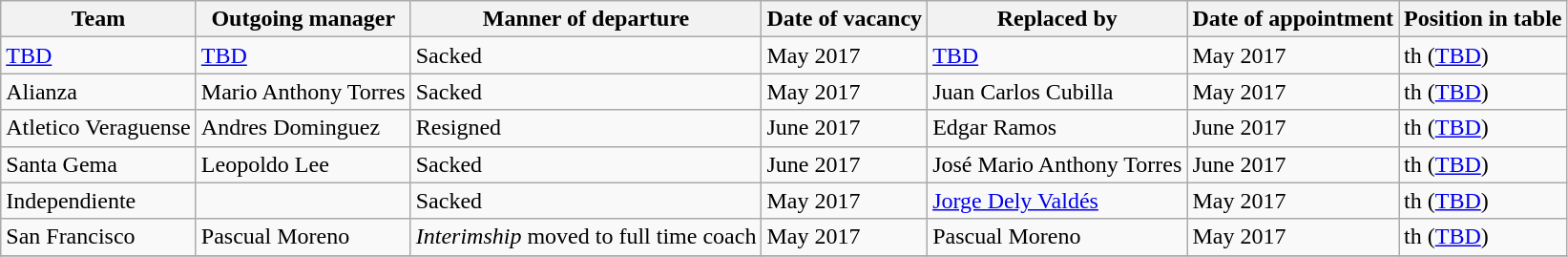<table class="wikitable">
<tr>
<th>Team</th>
<th>Outgoing manager</th>
<th>Manner of departure</th>
<th>Date of vacancy</th>
<th>Replaced by</th>
<th>Date of appointment</th>
<th>Position in table</th>
</tr>
<tr>
<td><a href='#'>TBD</a></td>
<td> <a href='#'>TBD</a></td>
<td>Sacked</td>
<td>May 2017</td>
<td> <a href='#'>TBD</a></td>
<td>May 2017</td>
<td>th (<a href='#'>TBD</a>)</td>
</tr>
<tr>
<td>Alianza</td>
<td> Mario Anthony Torres</td>
<td>Sacked</td>
<td>May 2017</td>
<td> Juan Carlos Cubilla</td>
<td>May 2017</td>
<td>th (<a href='#'>TBD</a>)</td>
</tr>
<tr>
<td>Atletico Veraguense</td>
<td> Andres Dominguez</td>
<td>Resigned</td>
<td>June 2017</td>
<td> Edgar Ramos</td>
<td>June 2017</td>
<td>th (<a href='#'>TBD</a>)</td>
</tr>
<tr>
<td>Santa Gema</td>
<td> Leopoldo Lee</td>
<td>Sacked</td>
<td>June 2017</td>
<td> José Mario Anthony Torres</td>
<td>June 2017</td>
<td>th (<a href='#'>TBD</a>)</td>
</tr>
<tr>
<td>Independiente</td>
<td></td>
<td>Sacked</td>
<td>May 2017</td>
<td> <a href='#'>Jorge Dely Valdés</a></td>
<td>May 2017</td>
<td>th (<a href='#'>TBD</a>)</td>
</tr>
<tr>
<td>San Francisco</td>
<td> Pascual Moreno</td>
<td><em>Interimship</em> moved to full time coach</td>
<td>May 2017</td>
<td> Pascual Moreno</td>
<td>May 2017</td>
<td>th (<a href='#'>TBD</a>)</td>
</tr>
<tr>
</tr>
</table>
